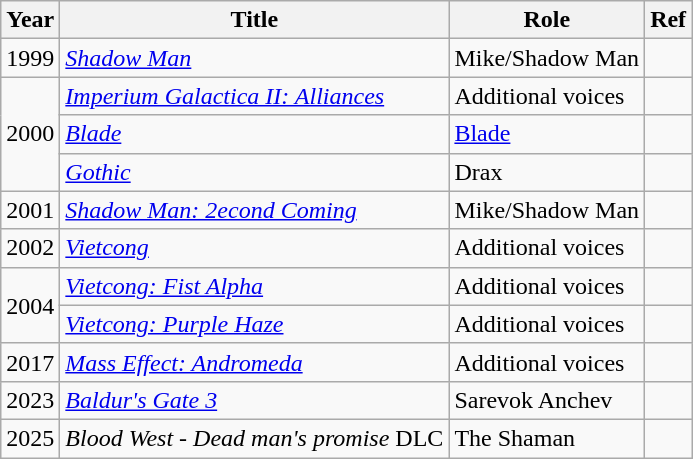<table class="wikitable sortable">
<tr>
<th>Year</th>
<th>Title</th>
<th>Role</th>
<th class="unsortable">Ref</th>
</tr>
<tr>
<td>1999</td>
<td><em><a href='#'>Shadow Man</a></em></td>
<td>Mike/Shadow Man</td>
<td></td>
</tr>
<tr>
<td rowspan="3">2000</td>
<td><em><a href='#'>Imperium Galactica II: Alliances</a></em></td>
<td>Additional voices</td>
<td></td>
</tr>
<tr>
<td><em><a href='#'>Blade</a></em></td>
<td><a href='#'>Blade</a></td>
<td></td>
</tr>
<tr>
<td><em><a href='#'>Gothic</a></em></td>
<td>Drax</td>
<td></td>
</tr>
<tr>
<td>2001</td>
<td><em><a href='#'>Shadow Man: 2econd Coming</a></em></td>
<td>Mike/Shadow Man</td>
<td></td>
</tr>
<tr>
<td>2002</td>
<td><em><a href='#'>Vietcong</a></em></td>
<td>Additional voices</td>
<td></td>
</tr>
<tr>
<td rowspan="2">2004</td>
<td><em><a href='#'>Vietcong: Fist Alpha</a></em></td>
<td>Additional voices</td>
<td></td>
</tr>
<tr>
<td><em><a href='#'>Vietcong: Purple Haze</a></em></td>
<td>Additional voices</td>
<td></td>
</tr>
<tr>
<td>2017</td>
<td><em><a href='#'>Mass Effect: Andromeda</a></em></td>
<td>Additional voices</td>
<td></td>
</tr>
<tr>
<td>2023</td>
<td><em><a href='#'>Baldur's Gate 3</a></em></td>
<td>Sarevok Anchev</td>
<td></td>
</tr>
<tr>
<td>2025</td>
<td><em>Blood West - Dead man's promise</em> DLC</td>
<td>The Shaman</td>
<td></td>
</tr>
</table>
